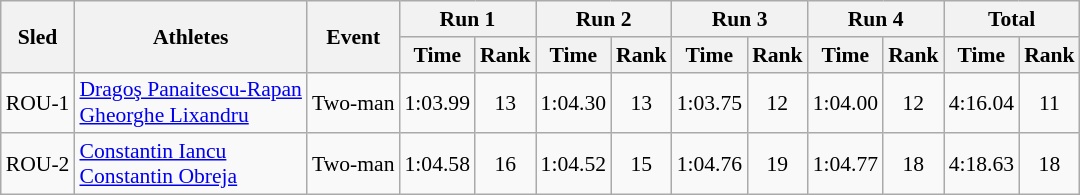<table class="wikitable" border="1" style="font-size:90%">
<tr>
<th rowspan="2">Sled</th>
<th rowspan="2">Athletes</th>
<th rowspan="2">Event</th>
<th colspan="2">Run 1</th>
<th colspan="2">Run 2</th>
<th colspan="2">Run 3</th>
<th colspan="2">Run 4</th>
<th colspan="2">Total</th>
</tr>
<tr>
<th>Time</th>
<th>Rank</th>
<th>Time</th>
<th>Rank</th>
<th>Time</th>
<th>Rank</th>
<th>Time</th>
<th>Rank</th>
<th>Time</th>
<th>Rank</th>
</tr>
<tr>
<td align="center">ROU-1</td>
<td><a href='#'>Dragoş Panaitescu-Rapan</a><br><a href='#'>Gheorghe Lixandru</a></td>
<td>Two-man</td>
<td align="center">1:03.99</td>
<td align="center">13</td>
<td align="center">1:04.30</td>
<td align="center">13</td>
<td align="center">1:03.75</td>
<td align="center">12</td>
<td align="center">1:04.00</td>
<td align="center">12</td>
<td align="center">4:16.04</td>
<td align="center">11</td>
</tr>
<tr>
<td align="center">ROU-2</td>
<td><a href='#'>Constantin Iancu</a><br><a href='#'>Constantin Obreja</a></td>
<td>Two-man</td>
<td align="center">1:04.58</td>
<td align="center">16</td>
<td align="center">1:04.52</td>
<td align="center">15</td>
<td align="center">1:04.76</td>
<td align="center">19</td>
<td align="center">1:04.77</td>
<td align="center">18</td>
<td align="center">4:18.63</td>
<td align="center">18</td>
</tr>
</table>
